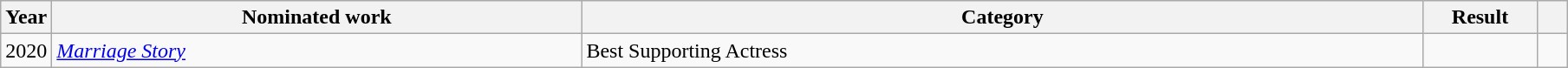<table class="wikitable sortable">
<tr>
<th scope="col" style="width:1em;">Year</th>
<th scope="col" style="width:25em;">Nominated work</th>
<th scope="col" style="width:40em;">Category</th>
<th scope="col" style="width:5em;">Result</th>
<th scope="col" style="width:1em;"class="unsortable"></th>
</tr>
<tr>
<td>2020</td>
<td><em><a href='#'>Marriage Story</a></em></td>
<td>Best Supporting Actress</td>
<td></td>
<td></td>
</tr>
</table>
